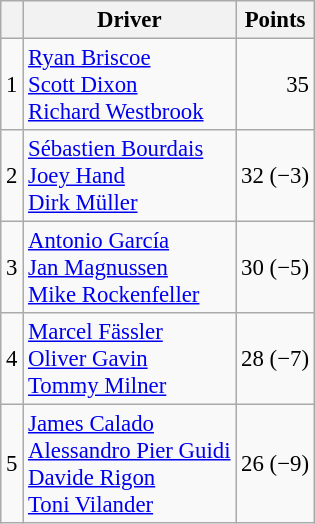<table class="wikitable" style="font-size: 95%;">
<tr>
<th scope="col"></th>
<th scope="col">Driver</th>
<th scope="col">Points</th>
</tr>
<tr>
<td align=center>1</td>
<td> <a href='#'>Ryan Briscoe</a><br> <a href='#'>Scott Dixon</a><br> <a href='#'>Richard Westbrook</a></td>
<td align=right>35</td>
</tr>
<tr>
<td align=center>2</td>
<td> <a href='#'>Sébastien Bourdais</a><br> <a href='#'>Joey Hand</a><br> <a href='#'>Dirk Müller</a></td>
<td align=right>32 (−3)</td>
</tr>
<tr>
<td align=center>3</td>
<td> <a href='#'>Antonio García</a><br> <a href='#'>Jan Magnussen</a><br> <a href='#'>Mike Rockenfeller</a></td>
<td align=right>30 (−5)</td>
</tr>
<tr>
<td align=center>4</td>
<td> <a href='#'>Marcel Fässler</a><br> <a href='#'>Oliver Gavin</a><br> <a href='#'>Tommy Milner</a></td>
<td align=right>28 (−7)</td>
</tr>
<tr>
<td align=center>5</td>
<td> <a href='#'>James Calado</a><br> <a href='#'>Alessandro Pier Guidi</a><br> <a href='#'>Davide Rigon</a><br> <a href='#'>Toni Vilander</a></td>
<td align=right>26 (−9)</td>
</tr>
</table>
